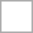<table cellspacing="0" cellpadding="10" style="border:solid 1px #aaa">
<tr>
<td></td>
</tr>
</table>
